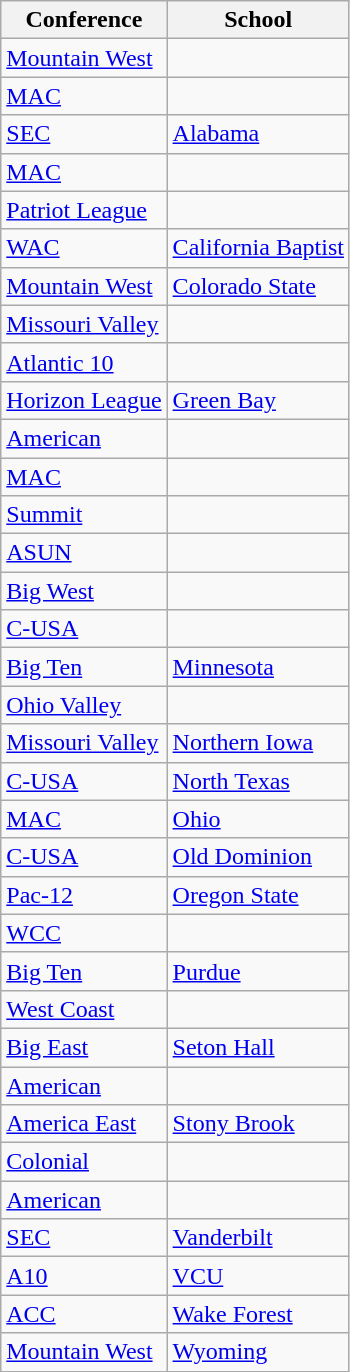<table class="wikitable sortable">
<tr>
<th>Conference</th>
<th>School</th>
</tr>
<tr>
<td><a href='#'>Mountain West</a></td>
<td></td>
</tr>
<tr>
<td><a href='#'>MAC</a></td>
<td></td>
</tr>
<tr>
<td><a href='#'>SEC</a></td>
<td><a href='#'>Alabama</a></td>
</tr>
<tr>
<td><a href='#'>MAC</a></td>
<td></td>
</tr>
<tr>
<td><a href='#'>Patriot League</a></td>
<td></td>
</tr>
<tr>
<td><a href='#'>WAC</a></td>
<td><a href='#'>California Baptist</a></td>
</tr>
<tr>
<td><a href='#'>Mountain West</a></td>
<td><a href='#'>Colorado State</a></td>
</tr>
<tr>
<td><a href='#'>Missouri Valley</a></td>
<td></td>
</tr>
<tr>
<td><a href='#'>Atlantic 10</a></td>
<td></td>
</tr>
<tr>
<td><a href='#'>Horizon League</a></td>
<td><a href='#'>Green Bay</a></td>
</tr>
<tr>
<td><a href='#'>American</a></td>
<td></td>
</tr>
<tr>
<td><a href='#'>MAC</a></td>
<td></td>
</tr>
<tr>
<td><a href='#'>Summit</a></td>
<td></td>
</tr>
<tr>
<td><a href='#'>ASUN</a></td>
<td></td>
</tr>
<tr>
<td><a href='#'>Big West</a></td>
<td></td>
</tr>
<tr>
<td><a href='#'>C-USA</a></td>
<td></td>
</tr>
<tr>
<td><a href='#'>Big Ten</a></td>
<td><a href='#'>Minnesota</a></td>
</tr>
<tr>
<td><a href='#'>Ohio Valley</a></td>
<td></td>
</tr>
<tr>
<td><a href='#'>Missouri Valley</a></td>
<td><a href='#'>Northern Iowa</a></td>
</tr>
<tr>
<td><a href='#'>C-USA</a></td>
<td><a href='#'>North Texas</a></td>
</tr>
<tr>
<td><a href='#'>MAC</a></td>
<td><a href='#'>Ohio</a></td>
</tr>
<tr>
<td><a href='#'>C-USA</a></td>
<td><a href='#'>Old Dominion</a></td>
</tr>
<tr>
<td><a href='#'>Pac-12</a></td>
<td><a href='#'>Oregon State</a></td>
</tr>
<tr>
<td><a href='#'>WCC</a></td>
<td></td>
</tr>
<tr>
<td><a href='#'>Big Ten</a></td>
<td><a href='#'>Purdue</a></td>
</tr>
<tr>
<td><a href='#'>West Coast</a></td>
<td></td>
</tr>
<tr>
<td><a href='#'>Big East</a></td>
<td><a href='#'>Seton Hall</a></td>
</tr>
<tr>
<td><a href='#'>American</a></td>
<td></td>
</tr>
<tr>
<td><a href='#'>America East</a></td>
<td><a href='#'>Stony Brook</a></td>
</tr>
<tr>
<td><a href='#'>Colonial</a></td>
<td></td>
</tr>
<tr>
<td><a href='#'>American</a></td>
<td></td>
</tr>
<tr>
<td><a href='#'>SEC</a></td>
<td><a href='#'>Vanderbilt</a></td>
</tr>
<tr>
<td><a href='#'>A10</a></td>
<td><a href='#'>VCU</a></td>
</tr>
<tr>
<td><a href='#'>ACC</a></td>
<td><a href='#'>Wake Forest</a></td>
</tr>
<tr>
<td><a href='#'>Mountain West</a></td>
<td><a href='#'>Wyoming</a></td>
</tr>
</table>
